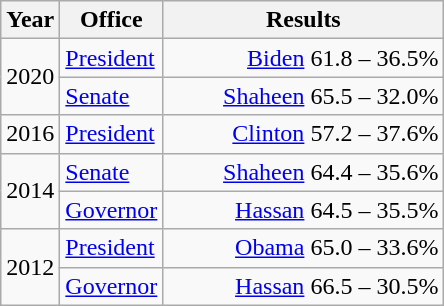<table class=wikitable>
<tr>
<th width="30">Year</th>
<th width="60">Office</th>
<th width="180">Results</th>
</tr>
<tr>
<td rowspan="2">2020</td>
<td><a href='#'>President</a></td>
<td align="right" ><a href='#'>Biden</a> 61.8 – 36.5%</td>
</tr>
<tr>
<td><a href='#'>Senate</a></td>
<td align="right" ><a href='#'>Shaheen</a> 65.5 – 32.0%</td>
</tr>
<tr>
<td>2016</td>
<td><a href='#'>President</a></td>
<td align="right" ><a href='#'>Clinton</a> 57.2 – 37.6%</td>
</tr>
<tr>
<td rowspan="2">2014</td>
<td><a href='#'>Senate</a></td>
<td align="right" ><a href='#'>Shaheen</a> 64.4 – 35.6%</td>
</tr>
<tr>
<td><a href='#'>Governor</a></td>
<td align="right" ><a href='#'>Hassan</a> 64.5 – 35.5%</td>
</tr>
<tr>
<td rowspan="2">2012</td>
<td><a href='#'>President</a></td>
<td align="right" ><a href='#'>Obama</a> 65.0 – 33.6%</td>
</tr>
<tr>
<td><a href='#'>Governor</a></td>
<td align="right" ><a href='#'>Hassan</a> 66.5 – 30.5%</td>
</tr>
</table>
